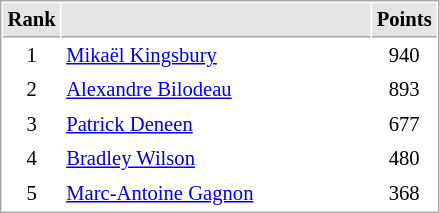<table cellspacing="1" cellpadding="3" style="border:1px solid #AAAAAA;font-size:86%">
<tr bgcolor="#E4E4E4">
<th style="border-bottom:1px solid #AAAAAA" width=10>Rank</th>
<th style="border-bottom:1px solid #AAAAAA" width=200></th>
<th style="border-bottom:1px solid #AAAAAA" width=20>Points</th>
</tr>
<tr>
<td style="text-align:center;">1</td>
<td> <a href='#'>Mikaël Kingsbury</a></td>
<td align=center>940</td>
</tr>
<tr>
<td style="text-align:center;">2</td>
<td> <a href='#'>Alexandre Bilodeau</a></td>
<td align=center>893</td>
</tr>
<tr>
<td style="text-align:center;">3</td>
<td> <a href='#'>Patrick Deneen</a></td>
<td align=center>677</td>
</tr>
<tr>
<td style="text-align:center;">4</td>
<td> <a href='#'>Bradley Wilson</a></td>
<td align=center>480</td>
</tr>
<tr>
<td style="text-align:center;">5</td>
<td> <a href='#'>Marc-Antoine Gagnon</a></td>
<td align=center>368</td>
</tr>
</table>
